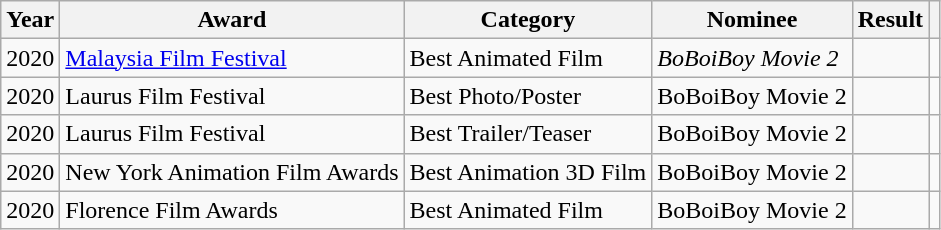<table class="wikitable sortable">
<tr>
<th>Year</th>
<th>Award</th>
<th>Category</th>
<th>Nominee</th>
<th>Result</th>
<th></th>
</tr>
<tr>
<td>2020</td>
<td><a href='#'>Malaysia Film Festival</a></td>
<td>Best Animated Film</td>
<td><em>BoBoiBoy Movie 2</em></td>
<td></td>
<td></td>
</tr>
<tr>
<td>2020</td>
<td>Laurus Film Festival</td>
<td>Best Photo/Poster</td>
<td>BoBoiBoy Movie 2</td>
<td></td>
<td><br></td>
</tr>
<tr>
<td>2020</td>
<td>Laurus Film Festival</td>
<td>Best Trailer/Teaser</td>
<td>BoBoiBoy Movie 2</td>
<td></td>
<td><br></td>
</tr>
<tr>
<td>2020</td>
<td>New York Animation  Film Awards</td>
<td>Best Animation 3D Film</td>
<td>BoBoiBoy Movie 2</td>
<td></td>
<td><br></td>
</tr>
<tr>
<td>2020</td>
<td>Florence Film Awards</td>
<td>Best Animated Film</td>
<td>BoBoiBoy Movie 2</td>
<td></td>
<td><br></td>
</tr>
</table>
